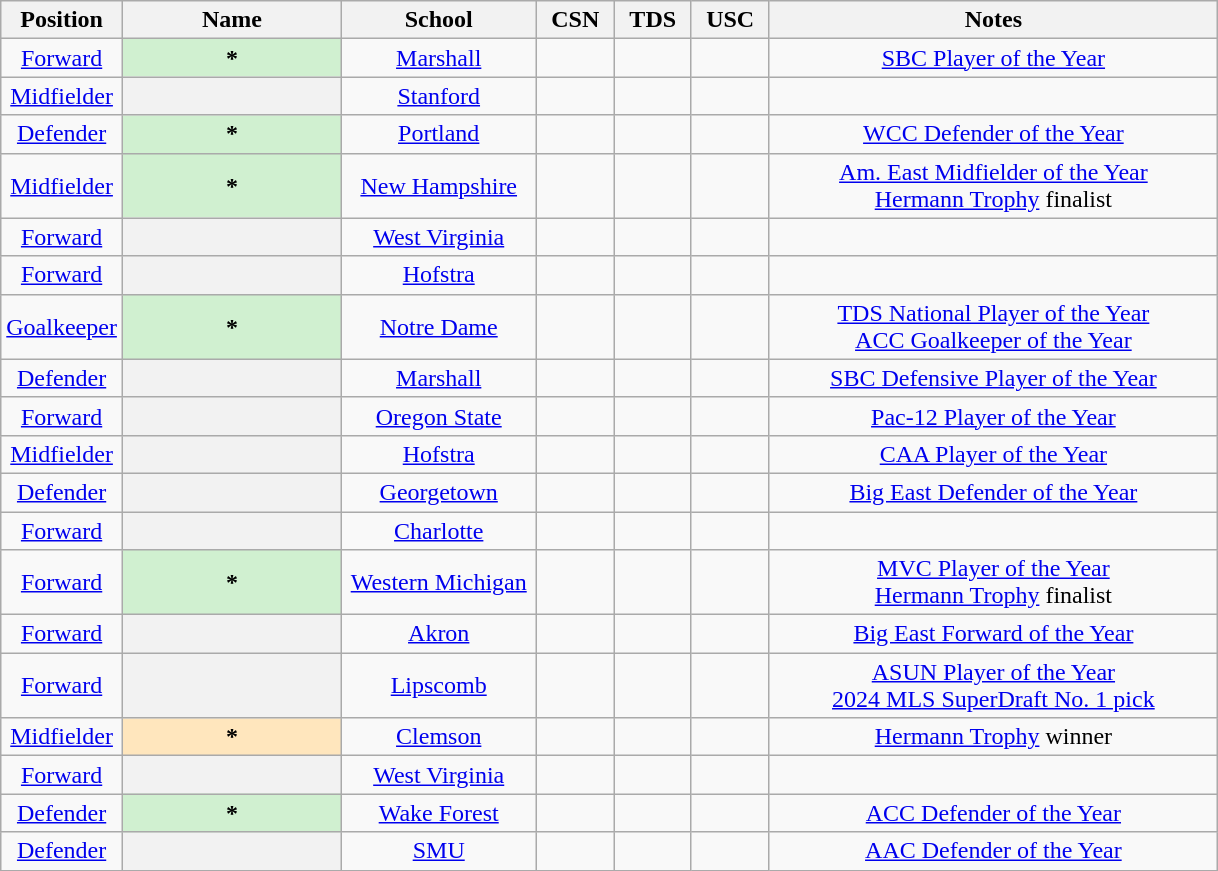<table class="wikitable sortable plainrowheaders" style="text-align:center">
<tr>
<th scope="col" style="width:10%;">Position</th>
<th scope="col" style="width:18%;">Name</th>
<th scope="col" style="width:16%;">School</th>
<th scope="col">CSN</th>
<th scope="col">TDS</th>
<th scope="col">USC</th>
<th scope="col" class="unsortable">Notes</th>
</tr>
<tr>
<td><a href='#'>Forward</a></td>
<th scope="row" style="text-align:center; background:#d0f0d0;">*</th>
<td><a href='#'>Marshall</a></td>
<td></td>
<td></td>
<td></td>
<td><a href='#'>SBC Player of the Year</a></td>
</tr>
<tr>
<td><a href='#'>Midfielder</a></td>
<th scope="row" style="text-align:center"></th>
<td><a href='#'>Stanford</a></td>
<td></td>
<td></td>
<td></td>
<td></td>
</tr>
<tr>
<td><a href='#'>Defender</a></td>
<th scope="row" style="text-align:center; background:#d0f0d0;">*</th>
<td><a href='#'>Portland</a></td>
<td></td>
<td></td>
<td></td>
<td><a href='#'>WCC Defender of the Year</a></td>
</tr>
<tr>
<td><a href='#'>Midfielder</a></td>
<th scope="row" style="text-align:center; background:#d0f0d0;">*</th>
<td><a href='#'>New Hampshire</a></td>
<td></td>
<td></td>
<td></td>
<td><a href='#'>Am. East Midfielder of the Year</a><br><a href='#'>Hermann Trophy</a> finalist</td>
</tr>
<tr>
<td><a href='#'>Forward</a></td>
<th scope="row" style="text-align:center"></th>
<td><a href='#'>West Virginia</a></td>
<td></td>
<td></td>
<td></td>
<td></td>
</tr>
<tr>
<td><a href='#'>Forward</a></td>
<th scope="row" style="text-align:center"></th>
<td><a href='#'>Hofstra</a></td>
<td></td>
<td></td>
<td></td>
<td></td>
</tr>
<tr>
<td><a href='#'>Goalkeeper</a></td>
<th scope="row" style="text-align:center; background:#d0f0d0;">*</th>
<td><a href='#'>Notre Dame</a></td>
<td></td>
<td></td>
<td></td>
<td><a href='#'>TDS National Player of the Year</a><br><a href='#'>ACC Goalkeeper of the Year</a></td>
</tr>
<tr>
<td><a href='#'>Defender</a></td>
<th scope="row" style="text-align:center"></th>
<td><a href='#'>Marshall</a></td>
<td></td>
<td></td>
<td></td>
<td><a href='#'>SBC Defensive Player of the Year</a></td>
</tr>
<tr>
<td><a href='#'>Forward</a></td>
<th scope="row" style="text-align:center"></th>
<td><a href='#'>Oregon State</a></td>
<td></td>
<td></td>
<td></td>
<td><a href='#'>Pac-12 Player of the Year</a></td>
</tr>
<tr>
<td><a href='#'>Midfielder</a></td>
<th scope="row" style="text-align:center"></th>
<td><a href='#'>Hofstra</a></td>
<td></td>
<td></td>
<td></td>
<td><a href='#'>CAA Player of the Year</a></td>
</tr>
<tr>
<td><a href='#'>Defender</a></td>
<th scope="row" style="text-align:center"></th>
<td><a href='#'>Georgetown</a></td>
<td></td>
<td></td>
<td></td>
<td><a href='#'>Big East Defender of the Year</a></td>
</tr>
<tr>
<td><a href='#'>Forward</a></td>
<th scope="row" style="text-align:center"></th>
<td><a href='#'>Charlotte</a></td>
<td></td>
<td></td>
<td></td>
<td></td>
</tr>
<tr>
<td><a href='#'>Forward</a></td>
<th scope="row" style="text-align:center; background:#d0f0d0;">*</th>
<td><a href='#'>Western Michigan</a></td>
<td></td>
<td></td>
<td></td>
<td><a href='#'>MVC Player of the Year</a><br><a href='#'>Hermann Trophy</a> finalist</td>
</tr>
<tr>
<td><a href='#'>Forward</a></td>
<th scope="row" style="text-align:center"></th>
<td><a href='#'>Akron</a></td>
<td></td>
<td></td>
<td></td>
<td><a href='#'>Big East Forward of the Year</a></td>
</tr>
<tr>
<td><a href='#'>Forward</a></td>
<th scope="row" style="text-align:center"></th>
<td><a href='#'>Lipscomb</a></td>
<td></td>
<td></td>
<td></td>
<td><a href='#'>ASUN Player of the Year</a><br><a href='#'>2024 MLS SuperDraft No. 1 pick</a></td>
</tr>
<tr>
<td><a href='#'>Midfielder</a></td>
<th scope="row" style="text-align:center; background:#ffe6bd">*</th>
<td><a href='#'>Clemson</a></td>
<td></td>
<td></td>
<td></td>
<td><a href='#'>Hermann Trophy</a> winner</td>
</tr>
<tr>
<td><a href='#'>Forward</a></td>
<th scope="row" style="text-align:center"></th>
<td><a href='#'>West Virginia</a></td>
<td></td>
<td></td>
<td></td>
<td></td>
</tr>
<tr>
<td><a href='#'>Defender</a></td>
<th scope="row" style="text-align:center; background:#d0f0d0;">*</th>
<td><a href='#'>Wake Forest</a></td>
<td></td>
<td></td>
<td></td>
<td><a href='#'>ACC Defender of the Year</a></td>
</tr>
<tr>
<td><a href='#'>Defender</a></td>
<th scope="row" style="text-align:center"></th>
<td><a href='#'>SMU</a></td>
<td></td>
<td></td>
<td></td>
<td><a href='#'>AAC Defender of the Year</a></td>
</tr>
</table>
